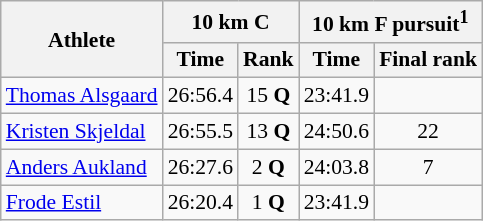<table class="wikitable" border="1" style="font-size:90%">
<tr>
<th rowspan=2>Athlete</th>
<th colspan=2>10 km C</th>
<th colspan=2>10 km F pursuit<sup>1</sup></th>
</tr>
<tr>
<th>Time</th>
<th>Rank</th>
<th>Time</th>
<th>Final rank</th>
</tr>
<tr>
<td><a href='#'>Thomas Alsgaard</a></td>
<td align=center>26:56.4</td>
<td align=center>15 <strong>Q</strong></td>
<td align=center>23:41.9</td>
<td align=center></td>
</tr>
<tr>
<td><a href='#'>Kristen Skjeldal</a></td>
<td align=center>26:55.5</td>
<td align=center>13 <strong>Q</strong></td>
<td align=center>24:50.6</td>
<td align=center>22</td>
</tr>
<tr>
<td><a href='#'>Anders Aukland</a></td>
<td align=center>26:27.6</td>
<td align=center>2 <strong>Q</strong></td>
<td align=center>24:03.8</td>
<td align=center>7</td>
</tr>
<tr>
<td><a href='#'>Frode Estil</a></td>
<td align=center>26:20.4</td>
<td align=center>1 <strong>Q</strong></td>
<td align=center>23:41.9</td>
<td align=center></td>
</tr>
</table>
